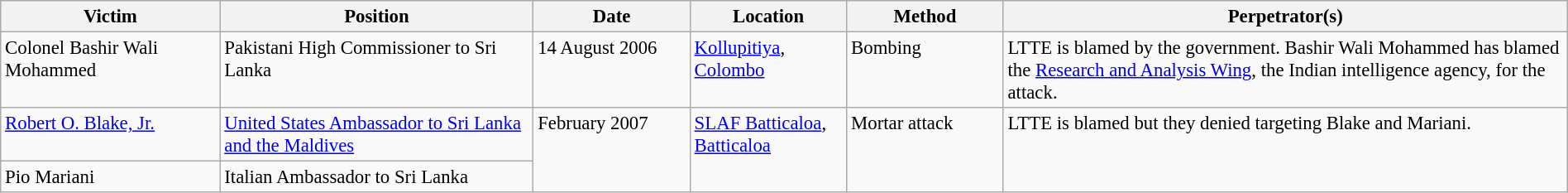<table class="wikitable" style="font-size:95%;width:100%;valign=top">
<tr>
<th width="14%">Victim</th>
<th width="20%">Position</th>
<th width="10%">Date</th>
<th width="10%">Location</th>
<th width="10%">Method</th>
<th width="36%">Perpetrator(s)</th>
</tr>
<tr valign="top">
<td>Colonel Bashir Wali Mohammed</td>
<td>Pakistani High Commissioner to Sri Lanka</td>
<td>14 August 2006</td>
<td><a href='#'>Kollupitiya</a>, <a href='#'>Colombo</a></td>
<td>Bombing</td>
<td>LTTE is blamed by the government. Bashir Wali Mohammed has blamed the <a href='#'>Research and Analysis Wing</a>, the Indian intelligence agency, for the attack.</td>
</tr>
<tr valign="top">
<td><a href='#'>Robert O. Blake, Jr.</a></td>
<td><a href='#'>United States Ambassador to Sri Lanka and the Maldives</a></td>
<td rowspan="2">February 2007</td>
<td rowspan="2"><a href='#'>SLAF Batticaloa</a>, <a href='#'>Batticaloa</a></td>
<td rowspan="2">Mortar attack</td>
<td rowspan="2">LTTE is blamed but they denied targeting Blake and Mariani.</td>
</tr>
<tr valign="top">
<td>Pio Mariani</td>
<td>Italian Ambassador to Sri Lanka</td>
</tr>
</table>
